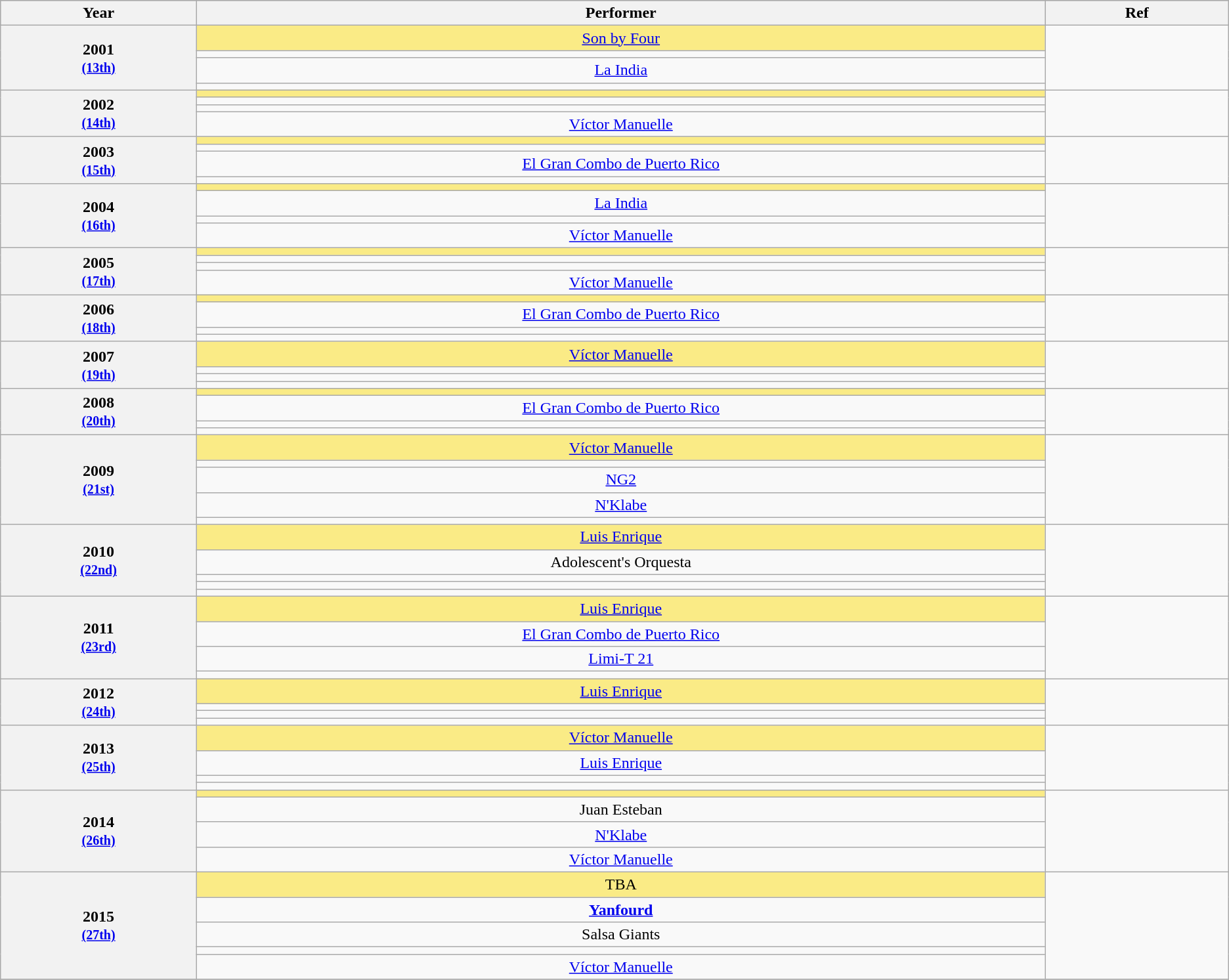<table class="wikitable sortable" style="text-align:center">
<tr style="background:#bebebe;">
<th scope="col" style="width:1%;">Year</th>
<th scope="col" style="width:5%;">Performer</th>
<th scope="col" style="width:1%;" class="unsortable">Ref</th>
</tr>
<tr>
<th scope="row" rowspan=4 style="text-align:center">2001 <br><small><a href='#'>(13th)</a></small></th>
<td style="background:#FAEB86"><a href='#'>Son by Four</a></td>
<td rowspan=4></td>
</tr>
<tr>
<td></td>
</tr>
<tr>
<td><a href='#'>La India</a></td>
</tr>
<tr>
<td></td>
</tr>
<tr>
<th scope="row" rowspan=4 style="text-align:center">2002 <br><small><a href='#'>(14th)</a></small></th>
<td style="background:#FAEB86"></td>
<td rowspan=4></td>
</tr>
<tr>
<td></td>
</tr>
<tr>
<td></td>
</tr>
<tr>
<td><a href='#'>Víctor Manuelle</a></td>
</tr>
<tr>
<th scope="row" rowspan=4 style="text-align:center">2003 <br><small><a href='#'>(15th)</a></small></th>
<td style="background:#FAEB86"></td>
<td rowspan=4></td>
</tr>
<tr>
<td></td>
</tr>
<tr>
<td><a href='#'>El Gran Combo de Puerto Rico</a></td>
</tr>
<tr>
<td></td>
</tr>
<tr>
<th scope="row" rowspan=4 style="text-align:center">2004 <br><small><a href='#'>(16th)</a></small></th>
<td style="background:#FAEB86"></td>
<td rowspan=4></td>
</tr>
<tr>
<td><a href='#'>La India</a></td>
</tr>
<tr>
<td></td>
</tr>
<tr>
<td><a href='#'>Víctor Manuelle</a></td>
</tr>
<tr>
<th scope="row" rowspan=4 style="text-align:center">2005 <br><small><a href='#'>(17th)</a></small></th>
<td style="background:#FAEB86"></td>
<td rowspan=4></td>
</tr>
<tr>
<td></td>
</tr>
<tr>
<td></td>
</tr>
<tr>
<td><a href='#'>Víctor Manuelle</a></td>
</tr>
<tr>
<th scope="row" rowspan=4 style="text-align:center">2006 <br><small><a href='#'>(18th)</a></small></th>
<td style="background:#FAEB86"></td>
<td rowspan=4></td>
</tr>
<tr>
<td><a href='#'>El Gran Combo de Puerto Rico</a></td>
</tr>
<tr>
<td></td>
</tr>
<tr>
<td></td>
</tr>
<tr>
<th scope="row" rowspan=4 style="text-align:center">2007 <br><small><a href='#'>(19th)</a></small></th>
<td style="background:#FAEB86"><a href='#'>Víctor Manuelle</a></td>
<td rowspan=4></td>
</tr>
<tr>
<td></td>
</tr>
<tr>
<td></td>
</tr>
<tr>
<td></td>
</tr>
<tr>
<th scope="row" rowspan=4 style="text-align:center">2008 <br><small><a href='#'>(20th)</a></small></th>
<td style="background:#FAEB86"></td>
<td rowspan=4></td>
</tr>
<tr>
<td><a href='#'>El Gran Combo de Puerto Rico</a></td>
</tr>
<tr>
<td></td>
</tr>
<tr>
<td></td>
</tr>
<tr>
<th scope="row" rowspan=5 style="text-align:center">2009 <br><small><a href='#'>(21st)</a></small></th>
<td style="background:#FAEB86"><a href='#'>Víctor Manuelle</a></td>
<td rowspan=5></td>
</tr>
<tr>
<td></td>
</tr>
<tr>
<td><a href='#'>NG2</a></td>
</tr>
<tr>
<td><a href='#'>N'Klabe</a></td>
</tr>
<tr>
<td></td>
</tr>
<tr>
<th scope="row" rowspan=5 style="text-align:center">2010 <br><small><a href='#'>(22nd)</a></small></th>
<td style="background:#FAEB86"><a href='#'>Luis Enrique</a></td>
<td rowspan=5></td>
</tr>
<tr>
<td>Adolescent's Orquesta</td>
</tr>
<tr>
<td></td>
</tr>
<tr>
<td></td>
</tr>
<tr>
<td></td>
</tr>
<tr>
<th scope="row" rowspan=4 style="text-align:center">2011 <br><small><a href='#'>(23rd)</a></small></th>
<td style="background:#FAEB86"><a href='#'>Luis Enrique</a></td>
<td rowspan=4></td>
</tr>
<tr>
<td><a href='#'>El Gran Combo de Puerto Rico</a></td>
</tr>
<tr>
<td><a href='#'>Limi-T 21</a></td>
</tr>
<tr>
<td></td>
</tr>
<tr>
<th scope="row" rowspan=4 style="text-align:center">2012 <br><small><a href='#'>(24th)</a></small></th>
<td style="background:#FAEB86"><a href='#'>Luis Enrique</a></td>
<td rowspan=4></td>
</tr>
<tr>
<td></td>
</tr>
<tr>
<td></td>
</tr>
<tr>
<td></td>
</tr>
<tr>
<th scope="row" rowspan=4 style="text-align:center">2013 <br><small><a href='#'>(25th)</a></small></th>
<td style="background:#FAEB86"><a href='#'>Víctor Manuelle</a></td>
<td rowspan=4></td>
</tr>
<tr>
<td><a href='#'>Luis Enrique</a></td>
</tr>
<tr>
<td></td>
</tr>
<tr>
<td></td>
</tr>
<tr>
<th scope="row" rowspan=4 style="text-align:center">2014 <br><small><a href='#'>(26th)</a></small></th>
<td style="background:#FAEB86"></td>
<td rowspan=4></td>
</tr>
<tr>
<td>Juan Esteban</td>
</tr>
<tr>
<td><a href='#'>N'Klabe</a></td>
</tr>
<tr>
<td><a href='#'>Víctor Manuelle</a></td>
</tr>
<tr>
<th scope="row" rowspan=5 style="text-align:center">2015 <br><small><a href='#'>(27th)</a></small></th>
<td style="background:#FAEB86">TBA</td>
<td rowspan=5></td>
</tr>
<tr>
<td><a href='#'><strong>Yanfourd</strong></a></td>
</tr>
<tr>
<td>Salsa Giants</td>
</tr>
<tr>
<td></td>
</tr>
<tr>
<td><a href='#'>Víctor Manuelle</a></td>
</tr>
<tr>
</tr>
</table>
